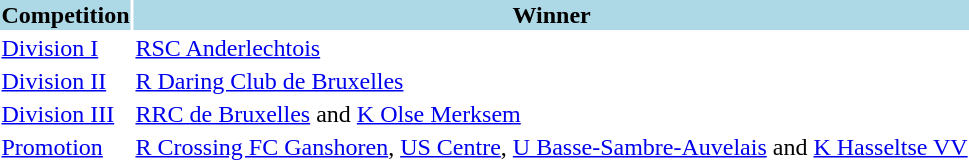<table>
<tr style="background:lightblue;">
<th>Competition</th>
<th>Winner</th>
</tr>
<tr>
<td><a href='#'>Division I</a></td>
<td><a href='#'>RSC Anderlechtois</a></td>
</tr>
<tr>
<td><a href='#'>Division II</a></td>
<td><a href='#'>R Daring Club de Bruxelles</a></td>
</tr>
<tr>
<td><a href='#'>Division III</a></td>
<td><a href='#'>RRC de Bruxelles</a> and <a href='#'>K Olse Merksem</a></td>
</tr>
<tr>
<td><a href='#'>Promotion</a></td>
<td><a href='#'>R Crossing FC Ganshoren</a>, <a href='#'>US Centre</a>, <a href='#'>U Basse-Sambre-Auvelais</a> and <a href='#'>K Hasseltse VV</a></td>
</tr>
</table>
